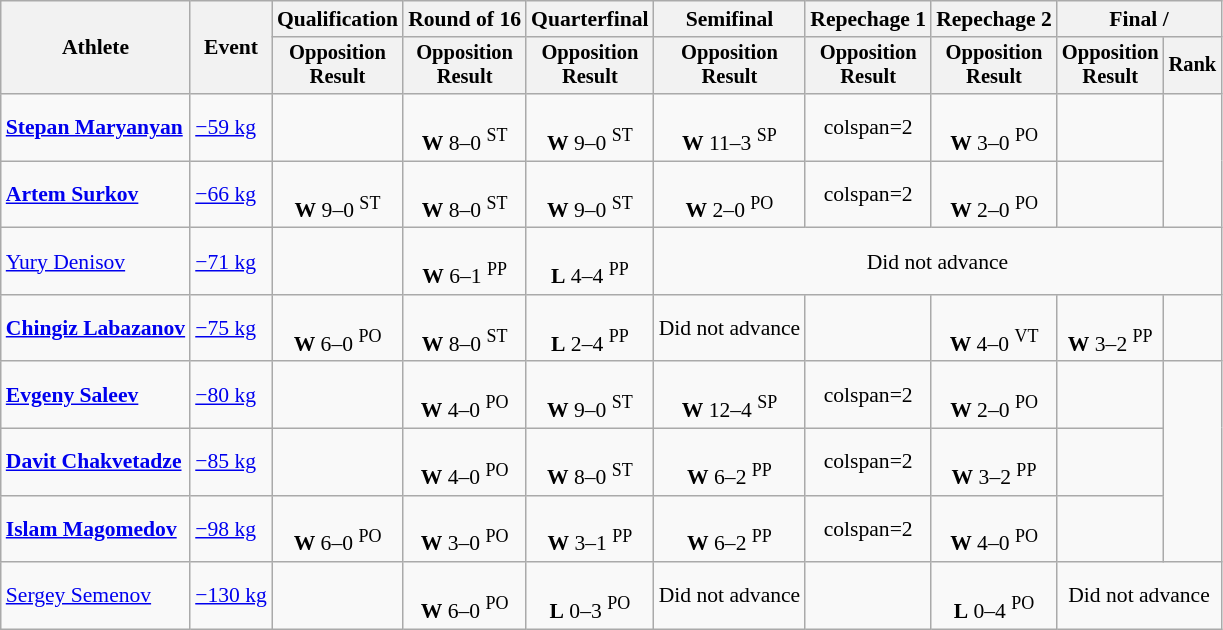<table class="wikitable" style="text-align:center; font-size:90%">
<tr>
<th rowspan=2>Athlete</th>
<th rowspan=2>Event</th>
<th>Qualification</th>
<th>Round of 16</th>
<th>Quarterfinal</th>
<th>Semifinal</th>
<th>Repechage 1</th>
<th>Repechage 2</th>
<th colspan=2>Final / </th>
</tr>
<tr style="font-size: 95%">
<th>Opposition<br>Result</th>
<th>Opposition<br>Result</th>
<th>Opposition<br>Result</th>
<th>Opposition<br>Result</th>
<th>Opposition<br>Result</th>
<th>Opposition<br>Result</th>
<th>Opposition<br>Result</th>
<th>Rank</th>
</tr>
<tr>
<td align=left><strong><a href='#'>Stepan Maryanyan</a></strong></td>
<td align=left><a href='#'>−59 kg</a></td>
<td></td>
<td><br><strong>W</strong> 8–0 <sup>ST</sup></td>
<td><br><strong>W</strong> 9–0 <sup>ST</sup></td>
<td><br><strong>W</strong> 11–3 <sup>SP</sup></td>
<td>colspan=2 </td>
<td><br><strong>W</strong> 3–0 <sup>PO</sup></td>
<td></td>
</tr>
<tr>
<td align=left><strong><a href='#'>Artem Surkov</a></strong></td>
<td align=left><a href='#'>−66 kg</a></td>
<td><br><strong>W</strong> 9–0 <sup>ST</sup></td>
<td><br><strong>W</strong> 8–0 <sup>ST</sup></td>
<td><br><strong>W</strong> 9–0 <sup>ST</sup></td>
<td><br><strong>W</strong> 2–0 <sup>PO</sup></td>
<td>colspan=2 </td>
<td><br><strong>W</strong> 2–0 <sup>PO</sup></td>
<td></td>
</tr>
<tr>
<td align=left><a href='#'>Yury Denisov</a></td>
<td align=left><a href='#'>−71 kg</a></td>
<td></td>
<td><br><strong>W</strong> 6–1 <sup>PP</sup></td>
<td><br><strong>L</strong> 4–4 <sup>PP</sup></td>
<td colspan=5>Did not advance</td>
</tr>
<tr>
<td align=left><strong><a href='#'>Chingiz Labazanov</a></strong></td>
<td align=left><a href='#'>−75 kg</a></td>
<td><br><strong>W</strong> 6–0 <sup>PO</sup></td>
<td><br><strong>W</strong> 8–0 <sup>ST</sup></td>
<td><br><strong>L</strong> 2–4 <sup>PP</sup></td>
<td>Did not advance</td>
<td></td>
<td><br><strong>W</strong> 4–0 <sup>VT</sup></td>
<td><br><strong>W</strong> 3–2 <sup>PP</sup></td>
<td></td>
</tr>
<tr>
<td align=left><strong><a href='#'>Evgeny Saleev</a></strong></td>
<td align=left><a href='#'>−80 kg</a></td>
<td></td>
<td><br><strong>W</strong> 4–0 <sup>PO</sup></td>
<td><br><strong>W</strong> 9–0 <sup>ST</sup></td>
<td><br><strong>W</strong> 12–4 <sup>SP</sup></td>
<td>colspan=2 </td>
<td><br><strong>W</strong> 2–0 <sup>PO</sup></td>
<td></td>
</tr>
<tr>
<td align=left><strong><a href='#'>Davit Chakvetadze</a></strong></td>
<td align=left><a href='#'>−85 kg</a></td>
<td></td>
<td><br><strong>W</strong> 4–0 <sup>PO</sup></td>
<td><br><strong>W</strong> 8–0 <sup>ST</sup></td>
<td><br><strong>W</strong> 6–2 <sup>PP</sup></td>
<td>colspan=2 </td>
<td><br><strong>W</strong> 3–2 <sup>PP</sup></td>
<td></td>
</tr>
<tr>
<td align=left><strong><a href='#'>Islam Magomedov</a></strong></td>
<td align=left><a href='#'>−98 kg</a></td>
<td><br><strong>W</strong> 6–0 <sup>PO</sup></td>
<td><br><strong>W</strong> 3–0 <sup>PO</sup></td>
<td><br><strong>W</strong> 3–1 <sup>PP</sup></td>
<td><br><strong>W</strong> 6–2 <sup>PP</sup></td>
<td>colspan=2 </td>
<td><br><strong>W</strong> 4–0 <sup>PO</sup></td>
<td></td>
</tr>
<tr>
<td align=left><a href='#'>Sergey Semenov</a></td>
<td align=left><a href='#'>−130 kg</a></td>
<td></td>
<td><br><strong>W</strong> 6–0 <sup>PO</sup></td>
<td><br><strong>L</strong> 0–3 <sup>PO</sup></td>
<td>Did not advance</td>
<td></td>
<td><br><strong>L</strong> 0–4 <sup>PO</sup></td>
<td colspan=2>Did not advance</td>
</tr>
</table>
